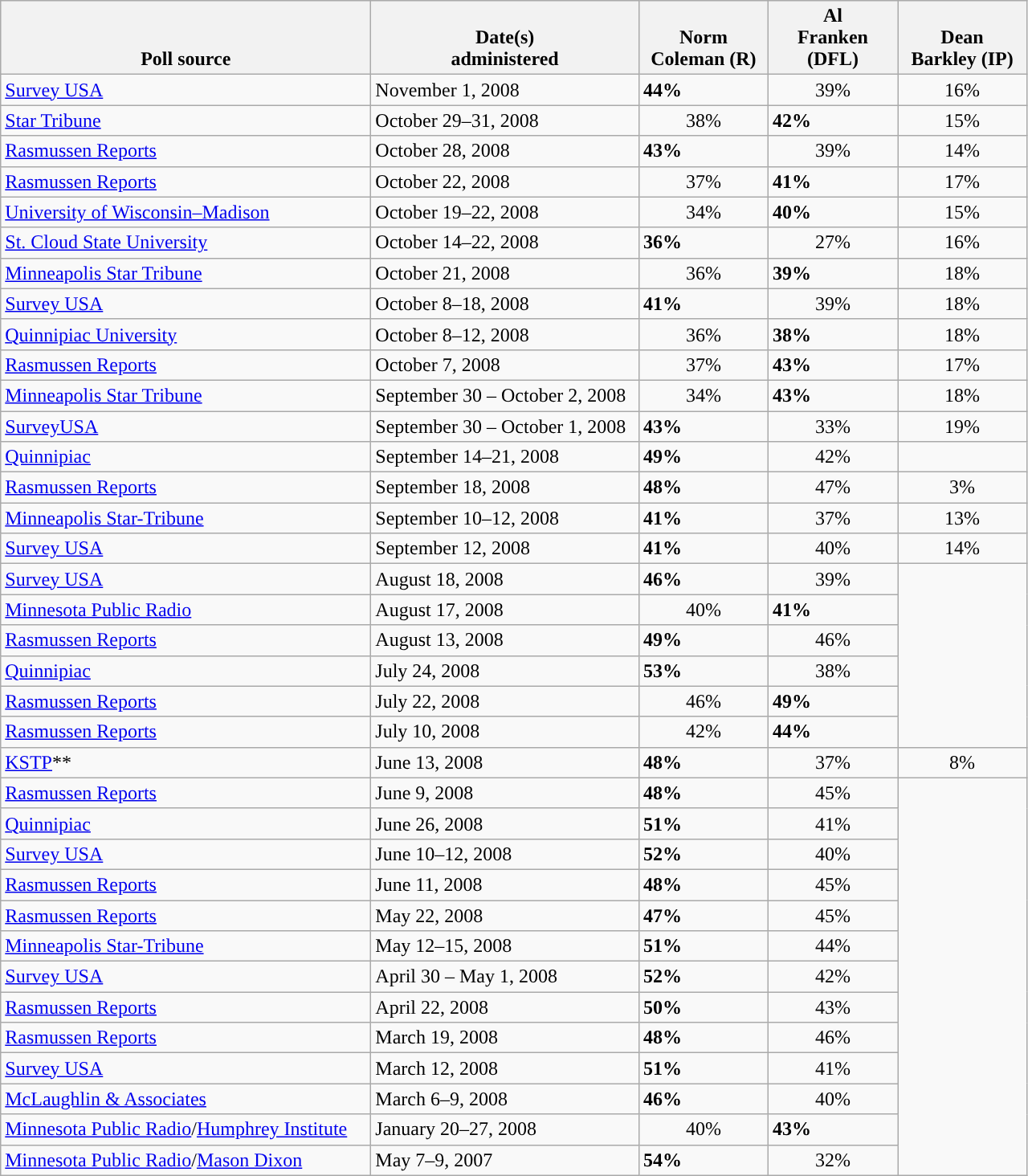<table class="wikitable">
<tr style="vertical-align:bottom; background:#e9e9e9;">
<th style="width:300px;">Poll source</th>
<th style="width:215px;">Date(s)<br>administered</th>
<th style="width:100px;">Norm<br>Coleman (R)</th>
<th style="width:100px;">Al<br>Franken (DFL)</th>
<th style="width:100px;">Dean<br>Barkley (IP)</th>
</tr>
<tr>
<td><a href='#'>Survey USA</a></td>
<td>November 1, 2008</td>
<td><strong>44%</strong></td>
<td style="text-align:center;">39%</td>
<td style="text-align:center;">16%</td>
</tr>
<tr>
<td><a href='#'>Star Tribune</a></td>
<td>October 29–31, 2008</td>
<td style="text-align:center;">38%</td>
<td><strong>42%</strong></td>
<td style="text-align:center;">15%</td>
</tr>
<tr>
<td><a href='#'>Rasmussen Reports</a></td>
<td>October 28, 2008</td>
<td><strong>43%</strong></td>
<td style="text-align:center;">39%</td>
<td style="text-align:center;">14%</td>
</tr>
<tr>
<td><a href='#'>Rasmussen Reports</a></td>
<td>October 22, 2008</td>
<td style="text-align:center;">37%</td>
<td><strong>41%</strong></td>
<td style="text-align:center;">17%</td>
</tr>
<tr>
<td><a href='#'>University of Wisconsin–Madison</a></td>
<td>October 19–22, 2008</td>
<td style="text-align:center;">34%</td>
<td><strong>40%</strong></td>
<td style="text-align:center;">15%</td>
</tr>
<tr>
<td><a href='#'>St. Cloud State University</a></td>
<td>October 14–22, 2008</td>
<td><strong>36%</strong></td>
<td style="text-align:center;">27%</td>
<td style="text-align:center;">16%</td>
</tr>
<tr>
<td><a href='#'>Minneapolis Star Tribune</a></td>
<td>October 21, 2008</td>
<td style="text-align:center;">36%</td>
<td><strong>39%</strong></td>
<td style="text-align:center;">18%</td>
</tr>
<tr>
<td><a href='#'>Survey USA</a></td>
<td>October 8–18, 2008</td>
<td><strong>41%</strong></td>
<td style="text-align:center;">39%</td>
<td style="text-align:center;">18%</td>
</tr>
<tr>
<td><a href='#'>Quinnipiac University</a></td>
<td>October 8–12, 2008</td>
<td style="text-align:center;">36%</td>
<td><strong>38%</strong></td>
<td style="text-align:center;">18%</td>
</tr>
<tr>
<td><a href='#'>Rasmussen Reports</a></td>
<td>October 7, 2008</td>
<td style="text-align:center;">37%</td>
<td><strong>43%</strong></td>
<td style="text-align:center;">17%</td>
</tr>
<tr>
<td><a href='#'>Minneapolis Star Tribune</a></td>
<td>September 30 – October 2, 2008</td>
<td style="text-align:center;">34%</td>
<td><strong>43%</strong></td>
<td style="text-align:center;">18%</td>
</tr>
<tr>
<td><a href='#'>SurveyUSA</a></td>
<td>September 30 – October 1, 2008</td>
<td><strong>43%</strong></td>
<td style="text-align:center;">33%</td>
<td style="text-align:center;">19%</td>
</tr>
<tr>
<td><a href='#'>Quinnipiac</a></td>
<td>September 14–21, 2008</td>
<td><strong>49%</strong></td>
<td style="text-align:center;">42%</td>
</tr>
<tr>
<td><a href='#'>Rasmussen Reports</a></td>
<td>September 18, 2008</td>
<td><strong>48%</strong></td>
<td style="text-align:center;">47%</td>
<td style="text-align:center;">3%</td>
</tr>
<tr>
<td><a href='#'>Minneapolis Star-Tribune</a></td>
<td>September 10–12, 2008</td>
<td><strong>41%</strong></td>
<td style="text-align:center;">37%</td>
<td style="text-align:center;">13%</td>
</tr>
<tr>
<td><a href='#'>Survey USA</a></td>
<td>September 12, 2008</td>
<td><strong>41%</strong></td>
<td style="text-align:center;">40%</td>
<td style="text-align:center;">14%</td>
</tr>
<tr>
<td><a href='#'>Survey USA</a></td>
<td>August 18, 2008</td>
<td><strong>46%</strong></td>
<td style="text-align:center;">39%</td>
</tr>
<tr>
<td><a href='#'>Minnesota Public Radio</a></td>
<td>August 17, 2008</td>
<td style="text-align:center;">40%</td>
<td><strong>41%</strong></td>
</tr>
<tr>
<td><a href='#'>Rasmussen Reports</a></td>
<td>August 13, 2008</td>
<td><strong>49%</strong></td>
<td style="text-align:center;">46%</td>
</tr>
<tr>
<td><a href='#'>Quinnipiac</a></td>
<td>July 24, 2008</td>
<td><strong>53%</strong></td>
<td style="text-align:center;">38%</td>
</tr>
<tr>
<td><a href='#'>Rasmussen Reports</a></td>
<td>July 22, 2008</td>
<td style="text-align:center;">46%</td>
<td><strong>49%</strong></td>
</tr>
<tr>
<td><a href='#'>Rasmussen Reports</a></td>
<td>July 10, 2008</td>
<td style="text-align:center;">42%</td>
<td><strong>44%</strong></td>
</tr>
<tr>
<td><a href='#'>KSTP</a>**</td>
<td>June 13, 2008</td>
<td><strong>48%</strong></td>
<td style="text-align:center;">37%</td>
<td style="text-align:center;">8%</td>
</tr>
<tr>
<td><a href='#'>Rasmussen Reports</a></td>
<td>June 9, 2008</td>
<td><strong>48%</strong></td>
<td style="text-align:center;">45%</td>
</tr>
<tr>
<td><a href='#'>Quinnipiac</a></td>
<td>June 26, 2008</td>
<td><strong>51%</strong></td>
<td style="text-align:center;">41%</td>
</tr>
<tr>
<td><a href='#'>Survey USA</a></td>
<td>June 10–12, 2008</td>
<td><strong>52%</strong></td>
<td style="text-align:center;">40%</td>
</tr>
<tr>
<td><a href='#'>Rasmussen Reports</a></td>
<td>June 11, 2008</td>
<td><strong>48%</strong></td>
<td style="text-align:center;">45%</td>
</tr>
<tr>
<td><a href='#'>Rasmussen Reports</a></td>
<td>May 22, 2008</td>
<td><strong>47%</strong></td>
<td style="text-align:center;">45%</td>
</tr>
<tr>
<td><a href='#'>Minneapolis Star-Tribune</a></td>
<td>May 12–15, 2008</td>
<td><strong>51%</strong></td>
<td style="text-align:center;">44%</td>
</tr>
<tr>
<td><a href='#'>Survey USA</a></td>
<td>April 30 – May 1, 2008</td>
<td><strong>52%</strong></td>
<td style="text-align:center;">42%</td>
</tr>
<tr>
<td><a href='#'>Rasmussen Reports</a></td>
<td>April 22, 2008</td>
<td><strong>50%</strong></td>
<td style="text-align:center;">43%</td>
</tr>
<tr>
<td><a href='#'>Rasmussen Reports</a></td>
<td>March 19, 2008</td>
<td><strong>48%</strong></td>
<td style="text-align:center;">46%</td>
</tr>
<tr>
<td><a href='#'>Survey USA</a></td>
<td>March 12, 2008</td>
<td><strong>51%</strong></td>
<td style="text-align:center;">41%</td>
</tr>
<tr>
<td><a href='#'>McLaughlin & Associates</a></td>
<td>March 6–9, 2008</td>
<td><strong>46%</strong></td>
<td style="text-align:center;">40%</td>
</tr>
<tr>
<td><a href='#'>Minnesota Public Radio</a>/<a href='#'>Humphrey Institute</a></td>
<td>January 20–27, 2008</td>
<td style="text-align:center;">40%</td>
<td><strong>43%</strong></td>
</tr>
<tr>
<td><a href='#'>Minnesota Public Radio</a>/<a href='#'>Mason Dixon</a></td>
<td>May 7–9, 2007</td>
<td><strong>54%</strong></td>
<td style="text-align:center;">32%</td>
</tr>
</table>
